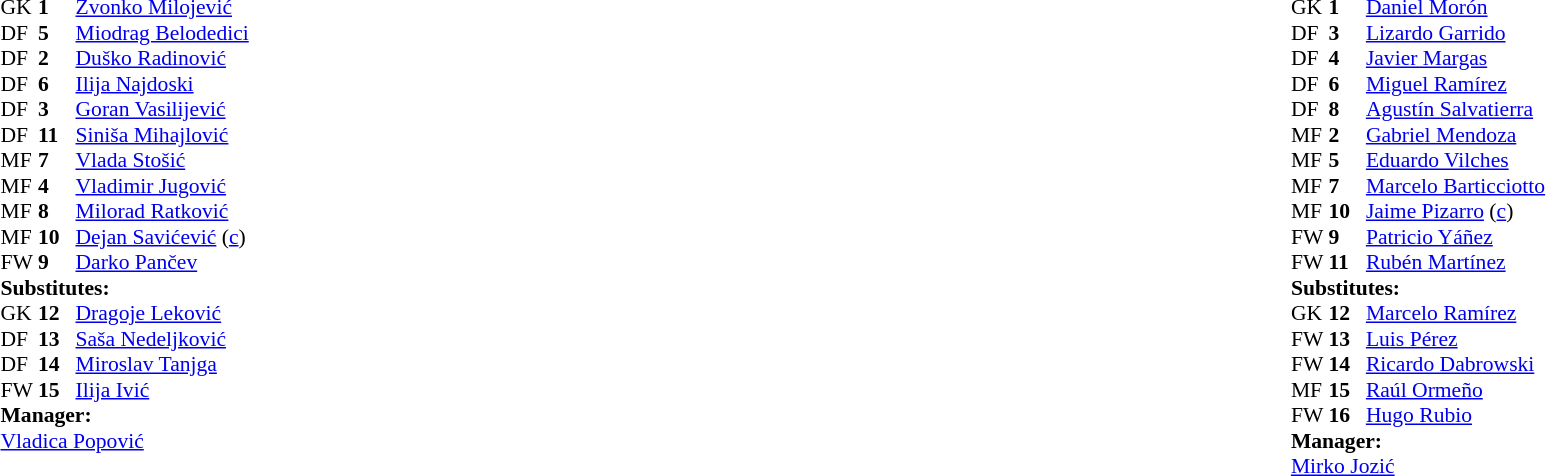<table width="100%">
<tr>
<td valign="top" width="40%"><br><table style="font-size: 90%" cellspacing="0" cellpadding="0">
<tr>
<th width=25></th>
<th width=25></th>
</tr>
<tr>
<td>GK</td>
<td><strong>1</strong></td>
<td> <a href='#'>Zvonko Milojević</a></td>
</tr>
<tr>
<td>DF</td>
<td><strong>5</strong></td>
<td> <a href='#'>Miodrag Belodedici</a></td>
</tr>
<tr>
<td>DF</td>
<td><strong>2</strong></td>
<td> <a href='#'>Duško Radinović</a></td>
</tr>
<tr>
<td>DF</td>
<td><strong>6</strong></td>
<td> <a href='#'>Ilija Najdoski</a></td>
</tr>
<tr>
<td>DF</td>
<td><strong>3</strong></td>
<td> <a href='#'>Goran Vasilijević</a></td>
<td></td>
</tr>
<tr>
<td>DF</td>
<td><strong>11</strong></td>
<td> <a href='#'>Siniša Mihajlović</a></td>
<td></td>
</tr>
<tr>
<td>MF</td>
<td><strong>7</strong></td>
<td> <a href='#'>Vlada Stošić</a></td>
</tr>
<tr>
<td>MF</td>
<td><strong>4</strong></td>
<td> <a href='#'>Vladimir Jugović</a></td>
</tr>
<tr>
<td>MF</td>
<td><strong>8</strong></td>
<td> <a href='#'>Milorad Ratković</a></td>
</tr>
<tr>
<td>MF</td>
<td><strong>10</strong></td>
<td> <a href='#'>Dejan Savićević</a> (<a href='#'>c</a>)</td>
<td></td>
</tr>
<tr>
<td>FW</td>
<td><strong>9</strong></td>
<td> <a href='#'>Darko Pančev</a></td>
</tr>
<tr>
<td colspan=3><strong>Substitutes:</strong></td>
</tr>
<tr>
<td>GK</td>
<td><strong>12</strong></td>
<td> <a href='#'>Dragoje Leković</a></td>
</tr>
<tr>
<td>DF</td>
<td><strong>13</strong></td>
<td> <a href='#'>Saša Nedeljković</a></td>
</tr>
<tr>
<td>DF</td>
<td><strong>14</strong></td>
<td> <a href='#'>Miroslav Tanjga</a></td>
</tr>
<tr>
<td>FW</td>
<td><strong>15</strong></td>
<td> <a href='#'>Ilija Ivić</a></td>
</tr>
<tr>
<td colspan=3><strong>Manager:</strong></td>
</tr>
<tr>
<td colspan=4> <a href='#'>Vladica Popović</a></td>
</tr>
</table>
</td>
<td valign="top"></td>
<td valign="top" width="50%"><br><table style="font-size: 90%" cellspacing="0" cellpadding="0" align=center>
<tr>
<th width="25"></th>
<th width="25"></th>
</tr>
<tr>
<td>GK</td>
<td><strong>1</strong></td>
<td> <a href='#'>Daniel Morón</a></td>
</tr>
<tr>
<td>DF</td>
<td><strong>3</strong></td>
<td> <a href='#'>Lizardo Garrido</a></td>
</tr>
<tr>
<td>DF</td>
<td><strong>4</strong></td>
<td> <a href='#'>Javier Margas</a></td>
</tr>
<tr>
<td>DF</td>
<td><strong>6</strong></td>
<td> <a href='#'>Miguel Ramírez</a></td>
<td></td>
<td></td>
</tr>
<tr>
<td>DF</td>
<td><strong>8</strong></td>
<td> <a href='#'>Agustín Salvatierra</a></td>
<td></td>
<td></td>
</tr>
<tr>
<td>MF</td>
<td><strong>2</strong></td>
<td> <a href='#'>Gabriel Mendoza</a></td>
</tr>
<tr>
<td>MF</td>
<td><strong>5</strong></td>
<td> <a href='#'>Eduardo Vilches</a></td>
</tr>
<tr>
<td>MF</td>
<td><strong>7</strong></td>
<td> <a href='#'>Marcelo Barticciotto</a></td>
</tr>
<tr>
<td>MF</td>
<td><strong>10</strong></td>
<td> <a href='#'>Jaime Pizarro</a> (<a href='#'>c</a>)</td>
</tr>
<tr>
<td>FW</td>
<td><strong>9</strong></td>
<td> <a href='#'>Patricio Yáñez</a></td>
</tr>
<tr>
<td>FW</td>
<td><strong>11</strong></td>
<td> <a href='#'>Rubén Martínez</a></td>
</tr>
<tr>
<td colspan=3><strong>Substitutes:</strong></td>
</tr>
<tr>
<td>GK</td>
<td><strong>12</strong></td>
<td> <a href='#'>Marcelo Ramírez</a></td>
</tr>
<tr>
<td>FW</td>
<td><strong>13</strong></td>
<td> <a href='#'>Luis Pérez</a></td>
</tr>
<tr>
<td>FW</td>
<td><strong>14</strong></td>
<td> <a href='#'>Ricardo Dabrowski</a></td>
<td></td>
<td></td>
</tr>
<tr>
<td>MF</td>
<td><strong>15</strong></td>
<td> <a href='#'>Raúl Ormeño</a></td>
</tr>
<tr>
<td>FW</td>
<td><strong>16</strong></td>
<td> <a href='#'>Hugo Rubio</a></td>
<td></td>
<td></td>
</tr>
<tr>
<td colspan=3><strong>Manager:</strong></td>
</tr>
<tr>
<td colspan=4> <a href='#'>Mirko Jozić</a></td>
</tr>
</table>
</td>
</tr>
</table>
